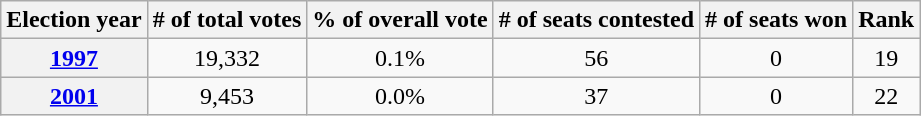<table class="wikitable">
<tr>
<th>Election year</th>
<th># of total votes</th>
<th>% of overall vote</th>
<th># of seats contested</th>
<th># of seats won</th>
<th>Rank</th>
</tr>
<tr>
<th><a href='#'>1997</a></th>
<td style="text-align:center;">19,332</td>
<td style="text-align:center;">0.1%</td>
<td style="text-align:center;">56</td>
<td style="text-align:center;">0</td>
<td style="text-align:center;">19</td>
</tr>
<tr>
<th><a href='#'>2001</a></th>
<td style="text-align:center;">9,453 </td>
<td style="text-align:center;">0.0% </td>
<td style="text-align:center;">37 </td>
<td style="text-align:center;">0 </td>
<td style="text-align:center;">22</td>
</tr>
</table>
